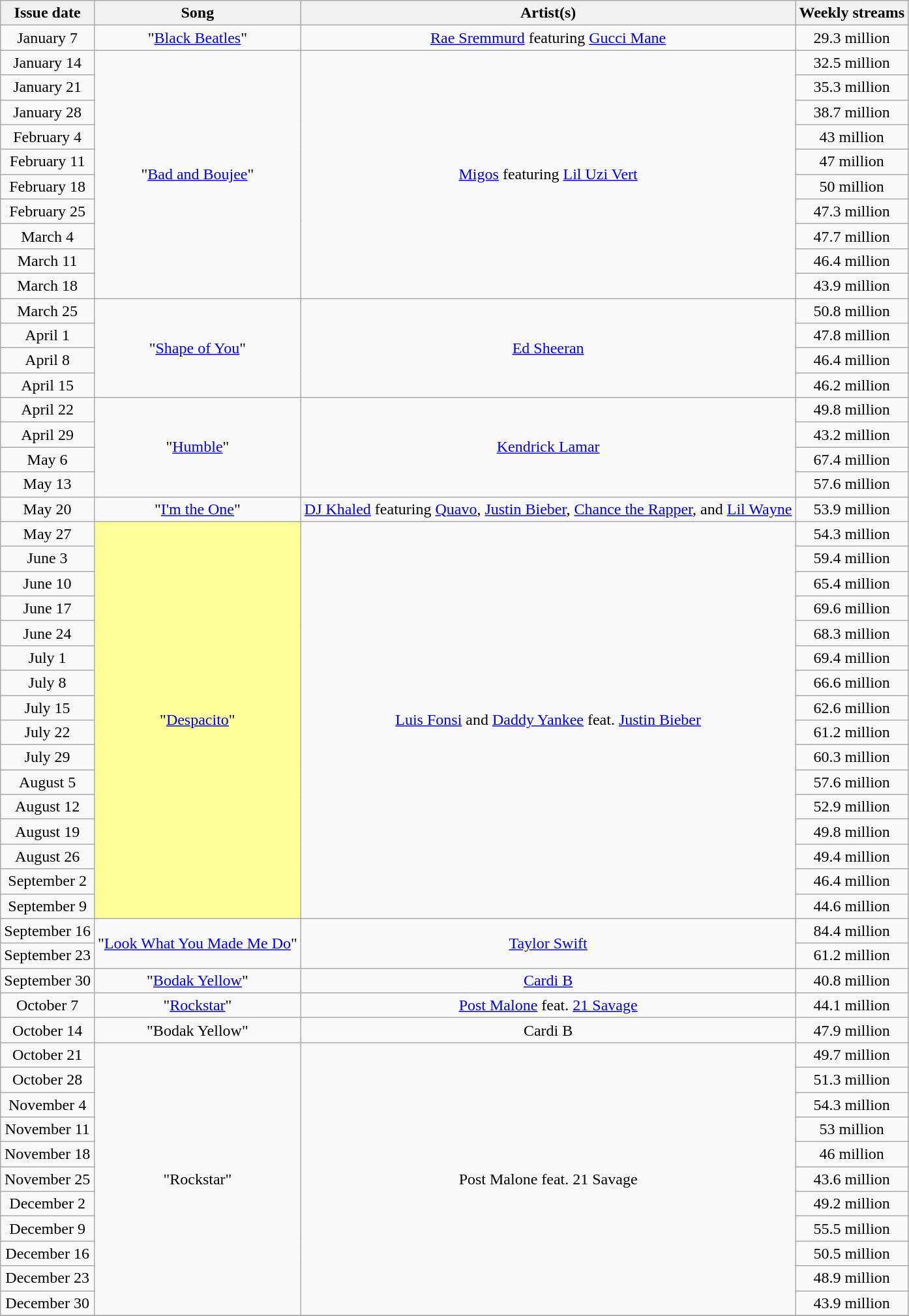<table class="wikitable" style="text-align: center;">
<tr>
<th>Issue date</th>
<th>Song</th>
<th>Artist(s)</th>
<th>Weekly streams</th>
</tr>
<tr>
<td>January 7</td>
<td rowspan="1">"<a href='#'>Black Beatles</a>"</td>
<td rowspan="1"><a href='#'>Rae Sremmurd</a> featuring <a href='#'>Gucci Mane</a></td>
<td>29.3 million</td>
</tr>
<tr>
<td>January 14</td>
<td rowspan="10">"<a href='#'>Bad and Boujee</a>"</td>
<td rowspan="10"><a href='#'>Migos</a> featuring <a href='#'>Lil Uzi Vert</a></td>
<td>32.5 million</td>
</tr>
<tr>
<td>January 21</td>
<td>35.3 million</td>
</tr>
<tr>
<td>January 28</td>
<td>38.7 million</td>
</tr>
<tr>
<td>February 4</td>
<td>43 million</td>
</tr>
<tr>
<td>February 11</td>
<td>47 million</td>
</tr>
<tr>
<td>February 18</td>
<td>50 million</td>
</tr>
<tr>
<td>February 25</td>
<td>47.3 million</td>
</tr>
<tr>
<td>March 4</td>
<td>47.7 million</td>
</tr>
<tr>
<td>March 11</td>
<td>46.4 million</td>
</tr>
<tr>
<td>March 18</td>
<td>43.9 million</td>
</tr>
<tr>
<td>March 25</td>
<td rowspan="4">"<a href='#'>Shape of You</a>"</td>
<td rowspan="4"><a href='#'>Ed Sheeran</a></td>
<td>50.8 million</td>
</tr>
<tr>
<td>April 1</td>
<td>47.8 million</td>
</tr>
<tr>
<td>April 8</td>
<td>46.4 million</td>
</tr>
<tr>
<td>April 15</td>
<td>46.2 million</td>
</tr>
<tr>
<td>April 22</td>
<td rowspan="4">"<a href='#'>Humble</a>"</td>
<td rowspan="4"><a href='#'>Kendrick Lamar</a></td>
<td>49.8 million</td>
</tr>
<tr>
<td>April 29</td>
<td>43.2 million</td>
</tr>
<tr>
<td>May 6</td>
<td>67.4 million</td>
</tr>
<tr>
<td>May 13</td>
<td>57.6 million</td>
</tr>
<tr>
<td>May 20</td>
<td rowspan="1">"<a href='#'>I'm the One</a>"</td>
<td rowspan="1"><a href='#'>DJ Khaled</a> featuring <a href='#'>Quavo</a>, <a href='#'>Justin Bieber</a>, <a href='#'>Chance the Rapper</a>, and <a href='#'>Lil Wayne</a></td>
<td>53.9 million</td>
</tr>
<tr>
<td>May 27</td>
<td bgcolor=#FFFF99 rowspan="16">"<a href='#'>Despacito</a>" </td>
<td rowspan="16"><a href='#'>Luis Fonsi</a> and <a href='#'>Daddy Yankee</a> feat. <a href='#'>Justin Bieber</a></td>
<td>54.3 million</td>
</tr>
<tr>
<td>June 3</td>
<td>59.4 million</td>
</tr>
<tr>
<td>June 10</td>
<td>65.4 million</td>
</tr>
<tr>
<td>June 17</td>
<td>69.6 million</td>
</tr>
<tr>
<td>June 24</td>
<td>68.3 million</td>
</tr>
<tr>
<td>July 1</td>
<td>69.4 million</td>
</tr>
<tr>
<td>July 8</td>
<td>66.6 million</td>
</tr>
<tr>
<td>July 15</td>
<td>62.6 million</td>
</tr>
<tr>
<td>July 22</td>
<td>61.2 million</td>
</tr>
<tr>
<td>July 29</td>
<td>60.3 million</td>
</tr>
<tr>
<td>August 5</td>
<td>57.6 million</td>
</tr>
<tr>
<td>August 12</td>
<td>52.9 million</td>
</tr>
<tr>
<td>August 19</td>
<td>49.8 million</td>
</tr>
<tr>
<td>August 26</td>
<td>49.4 million</td>
</tr>
<tr>
<td>September 2</td>
<td>46.4 million</td>
</tr>
<tr>
<td>September 9</td>
<td>44.6 million</td>
</tr>
<tr>
<td>September 16</td>
<td rowspan="2">"<a href='#'>Look What You Made Me Do</a>"</td>
<td rowspan=2><a href='#'>Taylor Swift</a></td>
<td>84.4 million</td>
</tr>
<tr>
<td>September 23</td>
<td>61.2 million</td>
</tr>
<tr>
<td>September 30</td>
<td rowspan=1>"<a href='#'>Bodak Yellow</a>"</td>
<td rowspan=1><a href='#'>Cardi B</a></td>
<td>40.8 million</td>
</tr>
<tr>
<td>October 7</td>
<td rowspan=1>"<a href='#'>Rockstar</a>"</td>
<td rowspan=1><a href='#'>Post Malone</a> feat. <a href='#'>21 Savage</a></td>
<td>44.1 million</td>
</tr>
<tr>
<td>October 14</td>
<td>"Bodak Yellow"</td>
<td>Cardi B</td>
<td>47.9 million</td>
</tr>
<tr>
<td>October 21</td>
<td rowspan=11>"Rockstar"</td>
<td rowspan=11>Post Malone feat. 21 Savage</td>
<td>49.7 million</td>
</tr>
<tr>
<td>October 28</td>
<td>51.3 million</td>
</tr>
<tr>
<td>November 4</td>
<td>54.3 million</td>
</tr>
<tr>
<td>November 11</td>
<td>53 million</td>
</tr>
<tr>
<td>November 18</td>
<td>46 million</td>
</tr>
<tr>
<td>November 25</td>
<td>43.6 million</td>
</tr>
<tr>
<td>December 2</td>
<td>49.2 million</td>
</tr>
<tr>
<td>December 9</td>
<td>55.5 million</td>
</tr>
<tr>
<td>December 16</td>
<td>50.5 million</td>
</tr>
<tr>
<td>December 23</td>
<td>48.9 million</td>
</tr>
<tr>
<td>December 30</td>
<td>43.9 million</td>
</tr>
<tr>
</tr>
</table>
